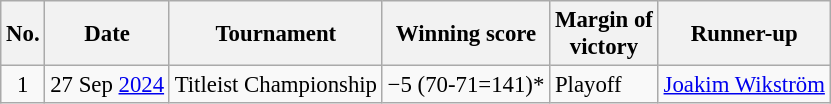<table class="wikitable" style="font-size:95%;">
<tr>
<th>No.</th>
<th>Date</th>
<th>Tournament</th>
<th>Winning score</th>
<th>Margin of<br>victory</th>
<th>Runner-up</th>
</tr>
<tr>
<td align=center>1</td>
<td align=right>27 Sep <a href='#'>2024</a></td>
<td>Titleist Championship</td>
<td>−5 (70-71=141)*</td>
<td>Playoff</td>
<td> <a href='#'>Joakim Wikström</a></td>
</tr>
</table>
